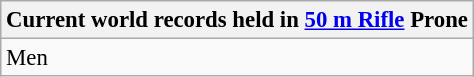<table class="wikitable" style="font-size: 95%">
<tr>
<th colspan=9>Current world records held in <a href='#'>50 m Rifle</a> Prone</th>
</tr>
<tr>
<td>Men<br></td>
</tr>
</table>
